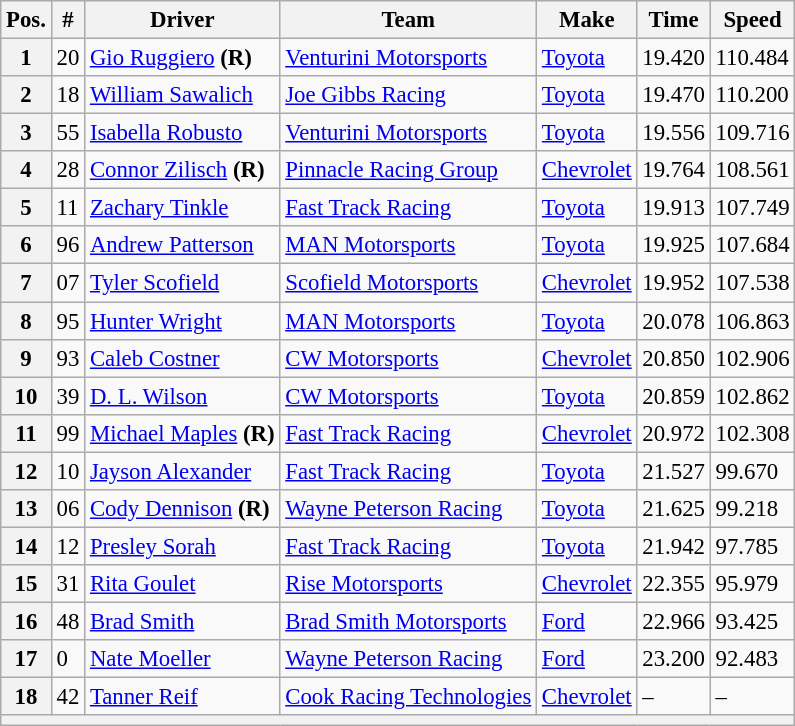<table class="wikitable" style="font-size:95%">
<tr>
<th>Pos.</th>
<th>#</th>
<th>Driver</th>
<th>Team</th>
<th>Make</th>
<th>Time</th>
<th>Speed</th>
</tr>
<tr>
<th>1</th>
<td>20</td>
<td><a href='#'>Gio Ruggiero</a> <strong>(R)</strong></td>
<td><a href='#'>Venturini Motorsports</a></td>
<td><a href='#'>Toyota</a></td>
<td>19.420</td>
<td>110.484</td>
</tr>
<tr>
<th>2</th>
<td>18</td>
<td><a href='#'>William Sawalich</a></td>
<td><a href='#'>Joe Gibbs Racing</a></td>
<td><a href='#'>Toyota</a></td>
<td>19.470</td>
<td>110.200</td>
</tr>
<tr>
<th>3</th>
<td>55</td>
<td><a href='#'>Isabella Robusto</a></td>
<td><a href='#'>Venturini Motorsports</a></td>
<td><a href='#'>Toyota</a></td>
<td>19.556</td>
<td>109.716</td>
</tr>
<tr>
<th>4</th>
<td>28</td>
<td><a href='#'>Connor Zilisch</a> <strong>(R)</strong></td>
<td><a href='#'>Pinnacle Racing Group</a></td>
<td><a href='#'>Chevrolet</a></td>
<td>19.764</td>
<td>108.561</td>
</tr>
<tr>
<th>5</th>
<td>11</td>
<td><a href='#'>Zachary Tinkle</a></td>
<td><a href='#'>Fast Track Racing</a></td>
<td><a href='#'>Toyota</a></td>
<td>19.913</td>
<td>107.749</td>
</tr>
<tr>
<th>6</th>
<td>96</td>
<td><a href='#'>Andrew Patterson</a></td>
<td><a href='#'>MAN Motorsports</a></td>
<td><a href='#'>Toyota</a></td>
<td>19.925</td>
<td>107.684</td>
</tr>
<tr>
<th>7</th>
<td>07</td>
<td><a href='#'>Tyler Scofield</a></td>
<td><a href='#'>Scofield Motorsports</a></td>
<td><a href='#'>Chevrolet</a></td>
<td>19.952</td>
<td>107.538</td>
</tr>
<tr>
<th>8</th>
<td>95</td>
<td><a href='#'>Hunter Wright</a></td>
<td><a href='#'>MAN Motorsports</a></td>
<td><a href='#'>Toyota</a></td>
<td>20.078</td>
<td>106.863</td>
</tr>
<tr>
<th>9</th>
<td>93</td>
<td><a href='#'>Caleb Costner</a></td>
<td><a href='#'>CW Motorsports</a></td>
<td><a href='#'>Chevrolet</a></td>
<td>20.850</td>
<td>102.906</td>
</tr>
<tr>
<th>10</th>
<td>39</td>
<td><a href='#'>D. L. Wilson</a></td>
<td><a href='#'>CW Motorsports</a></td>
<td><a href='#'>Toyota</a></td>
<td>20.859</td>
<td>102.862</td>
</tr>
<tr>
<th>11</th>
<td>99</td>
<td><a href='#'>Michael Maples</a> <strong>(R)</strong></td>
<td><a href='#'>Fast Track Racing</a></td>
<td><a href='#'>Chevrolet</a></td>
<td>20.972</td>
<td>102.308</td>
</tr>
<tr>
<th>12</th>
<td>10</td>
<td><a href='#'>Jayson Alexander</a></td>
<td><a href='#'>Fast Track Racing</a></td>
<td><a href='#'>Toyota</a></td>
<td>21.527</td>
<td>99.670</td>
</tr>
<tr>
<th>13</th>
<td>06</td>
<td><a href='#'>Cody Dennison</a> <strong>(R)</strong></td>
<td><a href='#'>Wayne Peterson Racing</a></td>
<td><a href='#'>Toyota</a></td>
<td>21.625</td>
<td>99.218</td>
</tr>
<tr>
<th>14</th>
<td>12</td>
<td><a href='#'>Presley Sorah</a></td>
<td><a href='#'>Fast Track Racing</a></td>
<td><a href='#'>Toyota</a></td>
<td>21.942</td>
<td>97.785</td>
</tr>
<tr>
<th>15</th>
<td>31</td>
<td><a href='#'>Rita Goulet</a></td>
<td><a href='#'>Rise Motorsports</a></td>
<td><a href='#'>Chevrolet</a></td>
<td>22.355</td>
<td>95.979</td>
</tr>
<tr>
<th>16</th>
<td>48</td>
<td><a href='#'>Brad Smith</a></td>
<td><a href='#'>Brad Smith Motorsports</a></td>
<td><a href='#'>Ford</a></td>
<td>22.966</td>
<td>93.425</td>
</tr>
<tr>
<th>17</th>
<td>0</td>
<td><a href='#'>Nate Moeller</a></td>
<td><a href='#'>Wayne Peterson Racing</a></td>
<td><a href='#'>Ford</a></td>
<td>23.200</td>
<td>92.483</td>
</tr>
<tr>
<th>18</th>
<td>42</td>
<td><a href='#'>Tanner Reif</a></td>
<td><a href='#'>Cook Racing Technologies</a></td>
<td><a href='#'>Chevrolet</a></td>
<td>–</td>
<td>–</td>
</tr>
<tr>
<th colspan="7"></th>
</tr>
</table>
